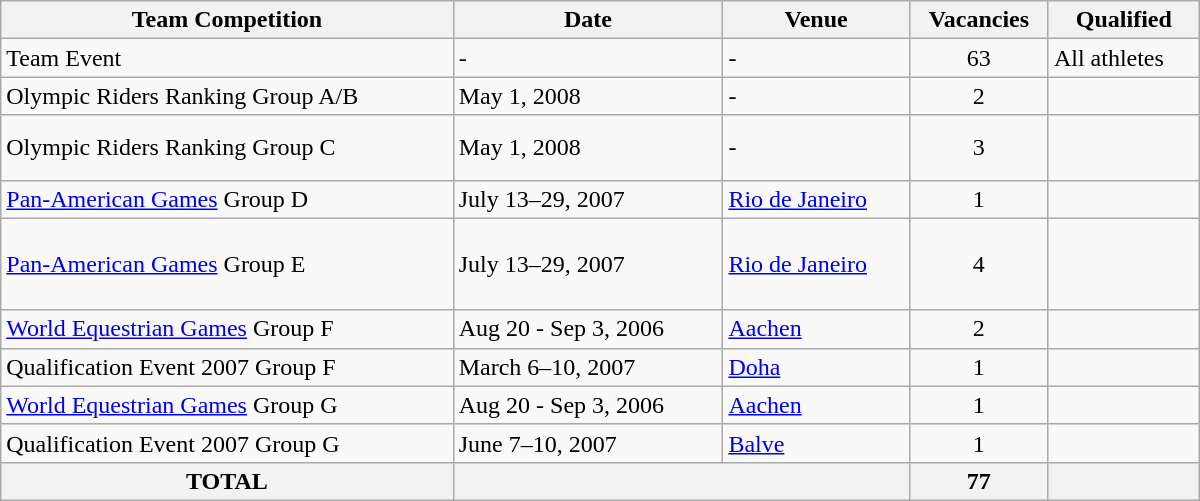<table class="wikitable" width=800>
<tr>
<th>Team Competition</th>
<th>Date</th>
<th>Venue</th>
<th>Vacancies</th>
<th>Qualified</th>
</tr>
<tr>
<td>Team Event</td>
<td>-</td>
<td>-</td>
<td align="center">63</td>
<td>All athletes</td>
</tr>
<tr>
<td>Olympic Riders Ranking Group A/B</td>
<td>May 1, 2008</td>
<td>-</td>
<td align="center">2</td>
<td><br></td>
</tr>
<tr>
<td>Olympic Riders Ranking Group C</td>
<td>May 1, 2008</td>
<td>-</td>
<td align="center">3</td>
<td><br><s></s><br></td>
</tr>
<tr>
<td><a href='#'>Pan-American Games</a> Group D</td>
<td>July 13–29, 2007</td>
<td> <a href='#'>Rio de Janeiro</a></td>
<td align="center">1</td>
<td></td>
</tr>
<tr>
<td><a href='#'>Pan-American Games</a> Group E</td>
<td>July 13–29, 2007</td>
<td> <a href='#'>Rio de Janeiro</a></td>
<td align="center">4</td>
<td><br><br><br> </td>
</tr>
<tr>
<td><a href='#'>World Equestrian Games</a> Group F</td>
<td>Aug 20 - Sep 3, 2006</td>
<td> <a href='#'>Aachen</a></td>
<td align="center">2</td>
<td><br></td>
</tr>
<tr>
<td>Qualification Event 2007 Group F</td>
<td>March 6–10, 2007</td>
<td> <a href='#'>Doha</a></td>
<td align="center">1</td>
<td></td>
</tr>
<tr>
<td><a href='#'>World Equestrian Games</a> Group G</td>
<td>Aug 20 - Sep 3, 2006</td>
<td> <a href='#'>Aachen</a></td>
<td align="center">1</td>
<td></td>
</tr>
<tr>
<td>Qualification Event 2007 Group G</td>
<td>June 7–10, 2007</td>
<td> <a href='#'>Balve</a></td>
<td align="center">1</td>
<td></td>
</tr>
<tr>
<th>TOTAL</th>
<th colspan="2"></th>
<th>77</th>
<th></th>
</tr>
</table>
